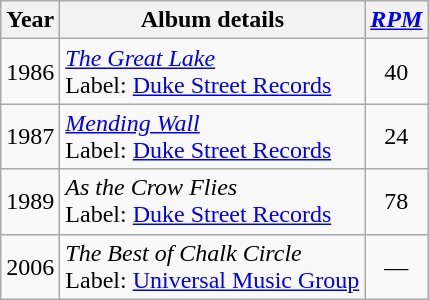<table class ="wikitable">
<tr>
<th>Year</th>
<th>Album details</th>
<th><em><a href='#'>RPM</a></em></th>
</tr>
<tr>
<td>1986</td>
<td><em><a href='#'>The Great Lake</a></em><br>Label: <a href='#'>Duke Street Records</a></td>
<td align=center>40</td>
</tr>
<tr>
<td>1987</td>
<td><em><a href='#'>Mending Wall</a></em><br>Label: <a href='#'>Duke Street Records</a></td>
<td align=center>24</td>
</tr>
<tr>
<td>1989</td>
<td><em>As the Crow Flies</em><br>Label: <a href='#'>Duke Street Records</a></td>
<td align=center>78</td>
</tr>
<tr>
<td>2006</td>
<td><em>The Best of Chalk Circle</em><br>Label: <a href='#'>Universal Music Group</a></td>
<td align=center>—</td>
</tr>
</table>
